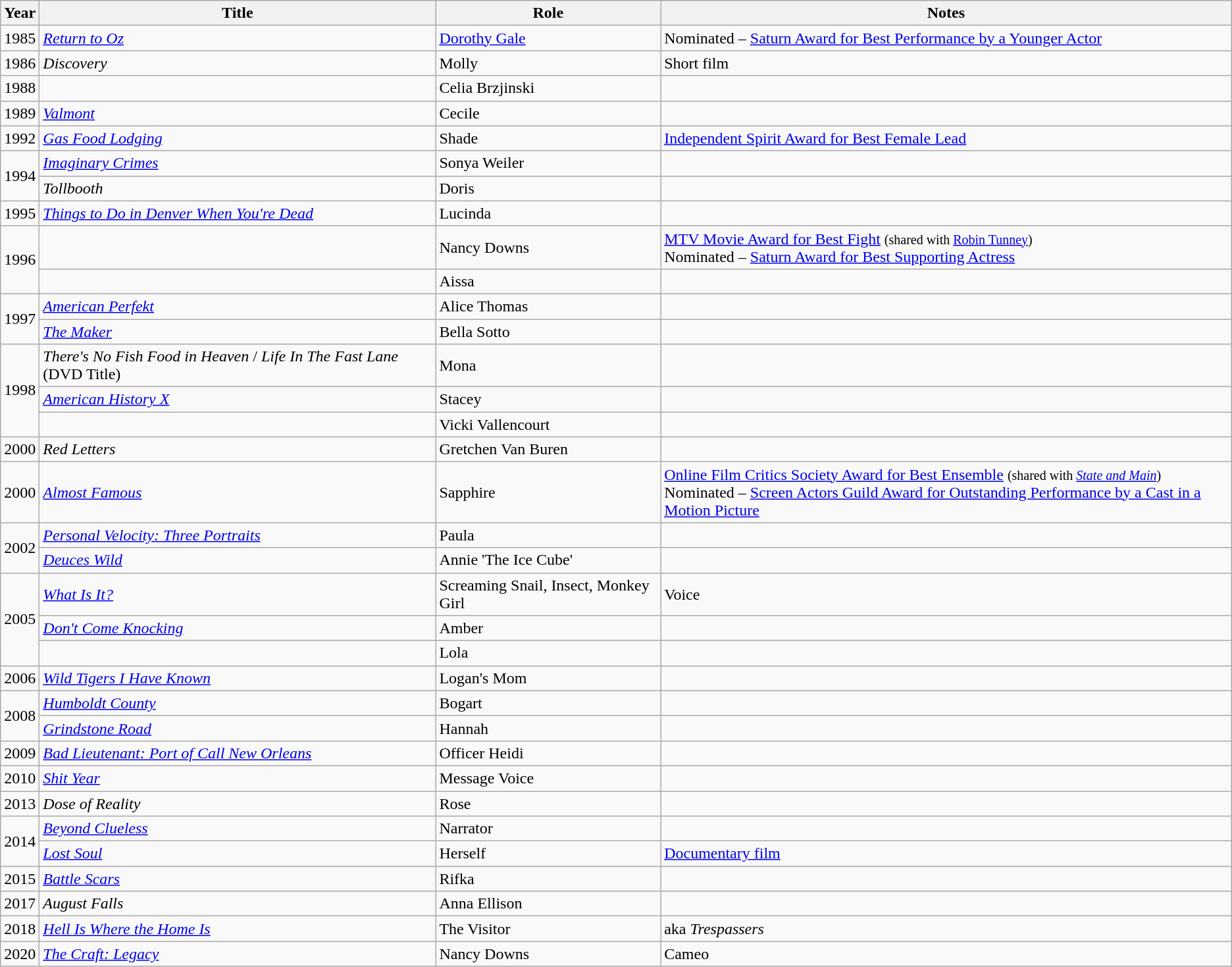<table class="wikitable sortable">
<tr>
<th>Year</th>
<th>Title</th>
<th>Role</th>
<th class="unsortable">Notes</th>
</tr>
<tr>
<td>1985</td>
<td><em><a href='#'>Return to Oz</a></em></td>
<td><a href='#'>Dorothy Gale</a></td>
<td>Nominated – <a href='#'>Saturn Award for Best Performance by a Younger Actor</a></td>
</tr>
<tr>
<td>1986</td>
<td><em>Discovery</em></td>
<td>Molly</td>
<td>Short film</td>
</tr>
<tr>
<td>1988</td>
<td><em></em></td>
<td>Celia Brzjinski</td>
<td></td>
</tr>
<tr>
<td>1989</td>
<td><em><a href='#'>Valmont</a></em></td>
<td>Cecile</td>
<td></td>
</tr>
<tr>
<td>1992</td>
<td><em><a href='#'>Gas Food Lodging</a></em></td>
<td>Shade</td>
<td><a href='#'>Independent Spirit Award for Best Female Lead</a></td>
</tr>
<tr>
<td rowspan="2">1994</td>
<td><em><a href='#'>Imaginary Crimes</a></em></td>
<td>Sonya Weiler</td>
<td></td>
</tr>
<tr>
<td><em>Tollbooth</em></td>
<td>Doris</td>
<td></td>
</tr>
<tr>
<td>1995</td>
<td><em><a href='#'>Things to Do in Denver When You're Dead</a></em></td>
<td>Lucinda</td>
<td></td>
</tr>
<tr>
<td rowspan="2">1996</td>
<td><em></em></td>
<td>Nancy Downs</td>
<td><a href='#'>MTV Movie Award for Best Fight</a> <small>(shared with <a href='#'>Robin Tunney</a>)</small><br>Nominated – <a href='#'>Saturn Award for Best Supporting Actress</a></td>
</tr>
<tr>
<td><em></em></td>
<td>Aissa</td>
<td></td>
</tr>
<tr>
<td rowspan="2">1997</td>
<td><em><a href='#'>American Perfekt</a></em></td>
<td>Alice Thomas</td>
<td></td>
</tr>
<tr>
<td><em><a href='#'>The Maker</a></em></td>
<td>Bella Sotto</td>
<td></td>
</tr>
<tr>
<td rowspan="3">1998</td>
<td><em>There's No Fish Food in Heaven</em> / <em>Life In The Fast Lane</em> (DVD Title) </td>
<td>Mona</td>
<td></td>
</tr>
<tr>
<td><em><a href='#'>American History X</a></em></td>
<td>Stacey</td>
<td></td>
</tr>
<tr>
<td><em></em></td>
<td>Vicki Vallencourt</td>
<td></td>
</tr>
<tr>
<td>2000</td>
<td><em>Red Letters</em></td>
<td>Gretchen Van Buren</td>
<td></td>
</tr>
<tr>
<td>2000</td>
<td><em><a href='#'>Almost Famous</a></em></td>
<td>Sapphire</td>
<td><a href='#'>Online Film Critics Society Award for Best Ensemble</a> <small>(shared with <em><a href='#'>State and Main</a></em>)</small><br>Nominated – <a href='#'>Screen Actors Guild Award for Outstanding Performance by a Cast in a Motion Picture</a></td>
</tr>
<tr>
<td rowspan="2">2002</td>
<td><em><a href='#'>Personal Velocity: Three Portraits</a></em></td>
<td>Paula</td>
<td></td>
</tr>
<tr>
<td><em><a href='#'>Deuces Wild</a></em></td>
<td>Annie 'The Ice Cube'</td>
<td></td>
</tr>
<tr>
<td rowspan="3">2005</td>
<td><em><a href='#'>What Is It?</a></em></td>
<td>Screaming Snail, Insect, Monkey Girl</td>
<td>Voice</td>
</tr>
<tr>
<td><em><a href='#'>Don't Come Knocking</a></em></td>
<td>Amber</td>
<td></td>
</tr>
<tr>
<td><em></em></td>
<td>Lola</td>
<td></td>
</tr>
<tr>
<td>2006</td>
<td><em><a href='#'>Wild Tigers I Have Known</a></em></td>
<td>Logan's Mom</td>
<td></td>
</tr>
<tr>
<td rowspan="2">2008</td>
<td><em><a href='#'>Humboldt County</a></em></td>
<td>Bogart</td>
<td></td>
</tr>
<tr>
<td><em><a href='#'>Grindstone Road</a></em></td>
<td>Hannah</td>
<td></td>
</tr>
<tr>
<td>2009</td>
<td><em><a href='#'>Bad Lieutenant: Port of Call New Orleans</a></em></td>
<td>Officer Heidi</td>
<td></td>
</tr>
<tr>
<td>2010</td>
<td><em><a href='#'>Shit Year</a></em></td>
<td>Message Voice</td>
<td></td>
</tr>
<tr>
<td>2013</td>
<td><em>Dose of Reality</em></td>
<td>Rose</td>
<td></td>
</tr>
<tr>
<td rowspan="2">2014</td>
<td><em><a href='#'>Beyond Clueless</a></em></td>
<td>Narrator</td>
<td></td>
</tr>
<tr>
<td><em><a href='#'>Lost Soul</a></em></td>
<td>Herself</td>
<td><a href='#'>Documentary film</a></td>
</tr>
<tr>
<td>2015</td>
<td><em><a href='#'>Battle Scars</a></em></td>
<td>Rifka</td>
<td></td>
</tr>
<tr>
<td>2017</td>
<td><em>August Falls</em></td>
<td>Anna Ellison</td>
<td></td>
</tr>
<tr>
<td>2018</td>
<td><em><a href='#'>Hell Is Where the Home Is</a></em></td>
<td>The Visitor</td>
<td>aka <em>Trespassers</em></td>
</tr>
<tr>
<td>2020</td>
<td><em><a href='#'>The Craft: Legacy</a></em></td>
<td>Nancy Downs</td>
<td>Cameo</td>
</tr>
</table>
